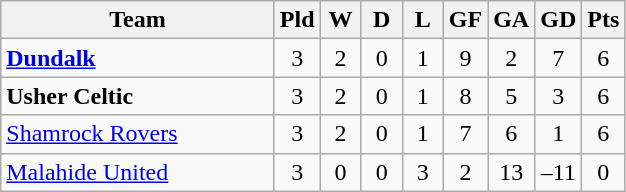<table class="wikitable" style="text-align: center;">
<tr>
<th width="175">Team</th>
<th width="20">Pld</th>
<th width="20">W</th>
<th width="20">D</th>
<th width="20">L</th>
<th width="20">GF</th>
<th width="20">GA</th>
<th width="24">GD</th>
<th width="20">Pts</th>
</tr>
<tr>
<td style="text-align:left;"><strong><a href='#'>Dundalk</a></strong></td>
<td>3</td>
<td>2</td>
<td>0</td>
<td>1</td>
<td>9</td>
<td>2</td>
<td>7</td>
<td>6</td>
</tr>
<tr>
<td style="text-align:left;"><strong>Usher Celtic</strong></td>
<td>3</td>
<td>2</td>
<td>0</td>
<td>1</td>
<td>8</td>
<td>5</td>
<td>3</td>
<td>6</td>
</tr>
<tr>
<td style="text-align:left;"><a href='#'>Shamrock Rovers</a></td>
<td>3</td>
<td>2</td>
<td>0</td>
<td>1</td>
<td>7</td>
<td>6</td>
<td>1</td>
<td>6</td>
</tr>
<tr>
<td style="text-align:left;"><a href='#'>Malahide United</a></td>
<td>3</td>
<td>0</td>
<td>0</td>
<td>3</td>
<td>2</td>
<td>13</td>
<td>–11</td>
<td>0</td>
</tr>
</table>
